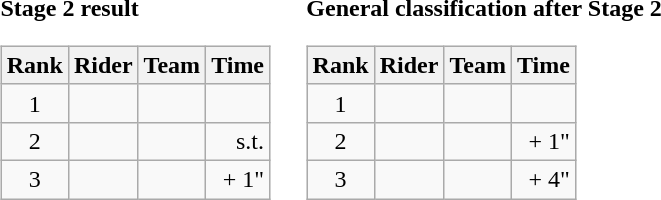<table>
<tr>
<td><strong>Stage 2 result</strong><br><table class="wikitable">
<tr>
<th scope="col">Rank</th>
<th scope="col">Rider</th>
<th scope="col">Team</th>
<th scope="col">Time</th>
</tr>
<tr>
<td style="text-align:center;">1</td>
<td></td>
<td></td>
<td style="text-align:right;"></td>
</tr>
<tr>
<td style="text-align:center;">2</td>
<td></td>
<td></td>
<td style="text-align:right;">s.t.</td>
</tr>
<tr>
<td style="text-align:center;">3</td>
<td></td>
<td></td>
<td style="text-align:right;">+ 1"</td>
</tr>
</table>
</td>
<td></td>
<td><strong>General classification after Stage 2</strong><br><table class="wikitable">
<tr>
<th scope="col">Rank</th>
<th scope="col">Rider</th>
<th scope="col">Team</th>
<th scope="col">Time</th>
</tr>
<tr>
<td style="text-align:center;">1</td>
<td></td>
<td></td>
<td style="text-align:right;"></td>
</tr>
<tr>
<td style="text-align:center;">2</td>
<td></td>
<td></td>
<td style="text-align:right;">+ 1"</td>
</tr>
<tr>
<td style="text-align:center;">3</td>
<td></td>
<td></td>
<td style="text-align:right;">+ 4"</td>
</tr>
</table>
</td>
</tr>
</table>
